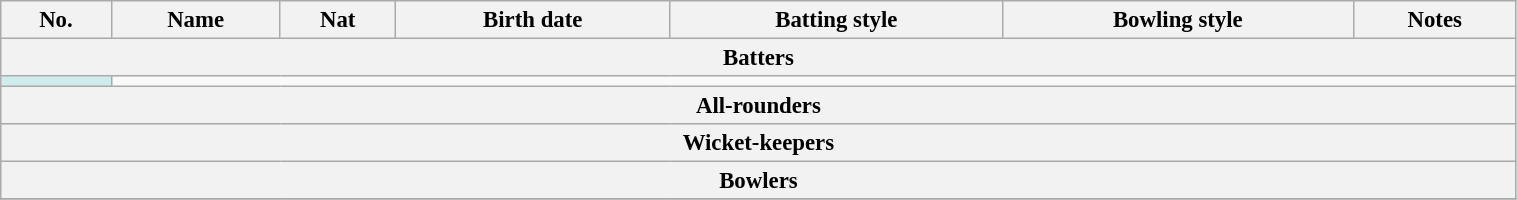<table class="wikitable sortable"  style="font-size:95%; width:80%;">
<tr>
<th>No.</th>
<th>Name</th>
<th>Nat</th>
<th>Birth date</th>
<th>Batting style</th>
<th>Bowling style</th>
<th>Notes</th>
</tr>
<tr>
<th colspan="7">Batters</th>
</tr>
<tr bgcolor="#CFECEC">
<td></td>
</tr>
<tr>
<th colspan="7">All-rounders</th>
</tr>
<tr bgcolor="#CFECEC">
<th colspan="7">Wicket-keepers</th>
</tr>
<tr bgcolor="#CFECEC">
<th colspan="7">Bowlers</th>
</tr>
<tr>
</tr>
</table>
